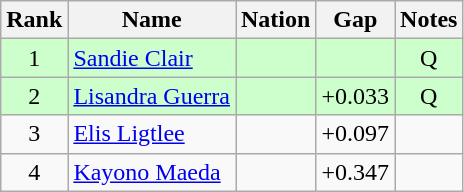<table class="wikitable sortable" style="text-align:center">
<tr>
<th>Rank</th>
<th>Name</th>
<th>Nation</th>
<th>Gap</th>
<th>Notes</th>
</tr>
<tr bgcolor=ccffcc>
<td>1</td>
<td align=left><a href='#'>Sandie Clair</a></td>
<td align=left></td>
<td></td>
<td>Q</td>
</tr>
<tr bgcolor=ccffcc>
<td>2</td>
<td align=left><a href='#'>Lisandra Guerra</a></td>
<td align=left></td>
<td>+0.033</td>
<td>Q</td>
</tr>
<tr>
<td>3</td>
<td align=left><a href='#'>Elis Ligtlee</a></td>
<td align=left></td>
<td>+0.097</td>
<td></td>
</tr>
<tr>
<td>4</td>
<td align=left><a href='#'>Kayono Maeda</a></td>
<td align=left></td>
<td>+0.347</td>
<td></td>
</tr>
</table>
